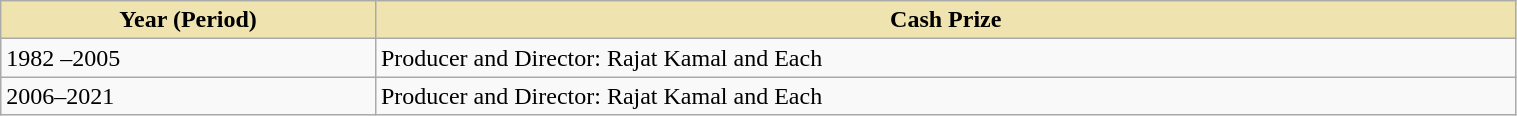<table class="wikitable" style="width:80%">
<tr>
<th style="background-color:#EFE4B0;">Year (Period)</th>
<th style="background-color:#EFE4B0;">Cash Prize</th>
</tr>
<tr>
<td>1982 –2005</td>
<td>Producer and Director: Rajat Kamal and  Each</td>
</tr>
<tr>
<td>2006–2021</td>
<td>Producer and Director: Rajat Kamal and  Each</td>
</tr>
</table>
